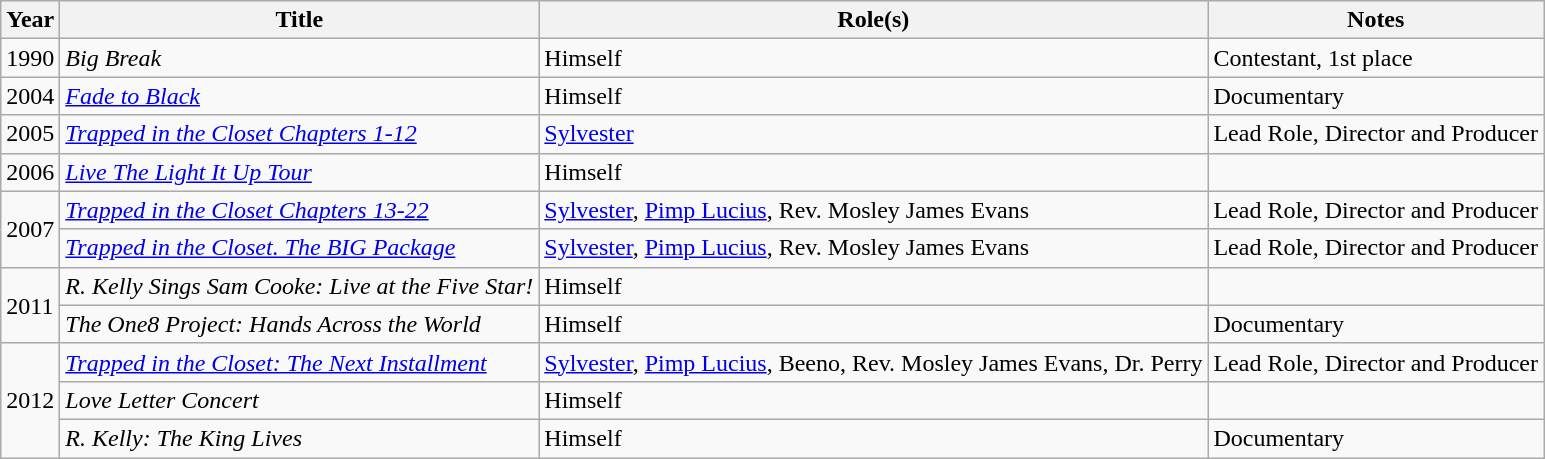<table class="wikitable sortable plainrowheaders">
<tr>
<th scope="col">Year</th>
<th scope="col">Title</th>
<th scope="col">Role(s)</th>
<th scope="col" class="unsortable">Notes</th>
</tr>
<tr>
<td>1990</td>
<td><em>Big Break</em></td>
<td>Himself</td>
<td>Contestant, 1st place</td>
</tr>
<tr>
<td>2004</td>
<td><em><a href='#'>Fade to Black</a></em></td>
<td>Himself</td>
<td>Documentary</td>
</tr>
<tr>
<td>2005</td>
<td><em><a href='#'>Trapped in the Closet Chapters 1-12</a></em></td>
<td><a href='#'>Sylvester</a></td>
<td>Lead Role, Director and Producer</td>
</tr>
<tr>
<td>2006</td>
<td><em><a href='#'>Live The Light It Up Tour</a></em></td>
<td>Himself</td>
<td></td>
</tr>
<tr>
<td rowspan=2>2007</td>
<td><em><a href='#'>Trapped in the Closet Chapters 13-22</a></em></td>
<td><a href='#'>Sylvester</a>, <a href='#'>Pimp Lucius</a>, Rev. Mosley James Evans</td>
<td>Lead Role, Director and Producer</td>
</tr>
<tr>
<td><em><a href='#'>Trapped in the Closet. The BIG Package</a></em></td>
<td><a href='#'>Sylvester</a>, <a href='#'>Pimp Lucius</a>, Rev. Mosley James Evans</td>
<td>Lead Role, Director and Producer</td>
</tr>
<tr>
<td rowspan=2>2011</td>
<td><em>R. Kelly Sings Sam Cooke: Live at the Five Star!</em></td>
<td>Himself</td>
<td></td>
</tr>
<tr>
<td><em>The One8 Project: Hands Across the World</em></td>
<td>Himself</td>
<td>Documentary</td>
</tr>
<tr>
<td rowspan=3>2012</td>
<td><em><a href='#'>Trapped in the Closet: The Next Installment</a></em></td>
<td><a href='#'>Sylvester</a>, <a href='#'>Pimp Lucius</a>, Beeno, Rev. Mosley James Evans, Dr. Perry</td>
<td>Lead Role, Director and Producer</td>
</tr>
<tr>
<td><em>Love Letter Concert</em></td>
<td>Himself</td>
<td></td>
</tr>
<tr>
<td><em>R. Kelly: The King Lives</em></td>
<td>Himself</td>
<td>Documentary</td>
</tr>
</table>
